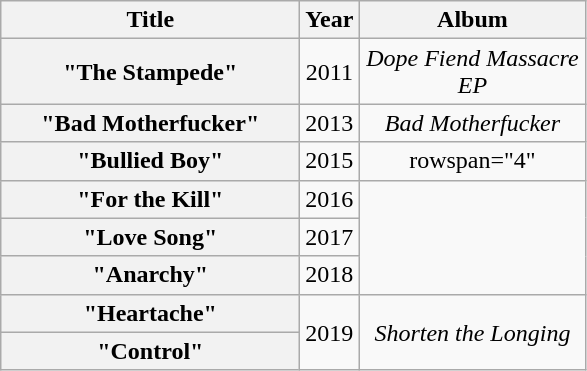<table class="wikitable plainrowheaders" style="text-align:center;">
<tr>
<th scope="col" style="width:12em;">Title</th>
<th scope="col" style="width:1em;">Year</th>
<th scope="col" style="width:9em;">Album</th>
</tr>
<tr>
<th scope="row">"The Stampede"</th>
<td>2011</td>
<td><em>Dope Fiend Massacre EP</em></td>
</tr>
<tr>
<th scope="row">"Bad Motherfucker"</th>
<td>2013</td>
<td><em>Bad Motherfucker</em></td>
</tr>
<tr>
<th scope="row">"Bullied Boy"</th>
<td>2015</td>
<td>rowspan="4" </td>
</tr>
<tr>
<th scope="row">"For the Kill"</th>
<td>2016</td>
</tr>
<tr>
<th scope="row">"Love Song"</th>
<td>2017</td>
</tr>
<tr>
<th scope="row">"Anarchy"</th>
<td>2018</td>
</tr>
<tr>
<th scope="row">"Heartache"</th>
<td rowspan="2">2019</td>
<td rowspan="2"><em>Shorten the Longing</em></td>
</tr>
<tr>
<th scope="row">"Control"</th>
</tr>
</table>
